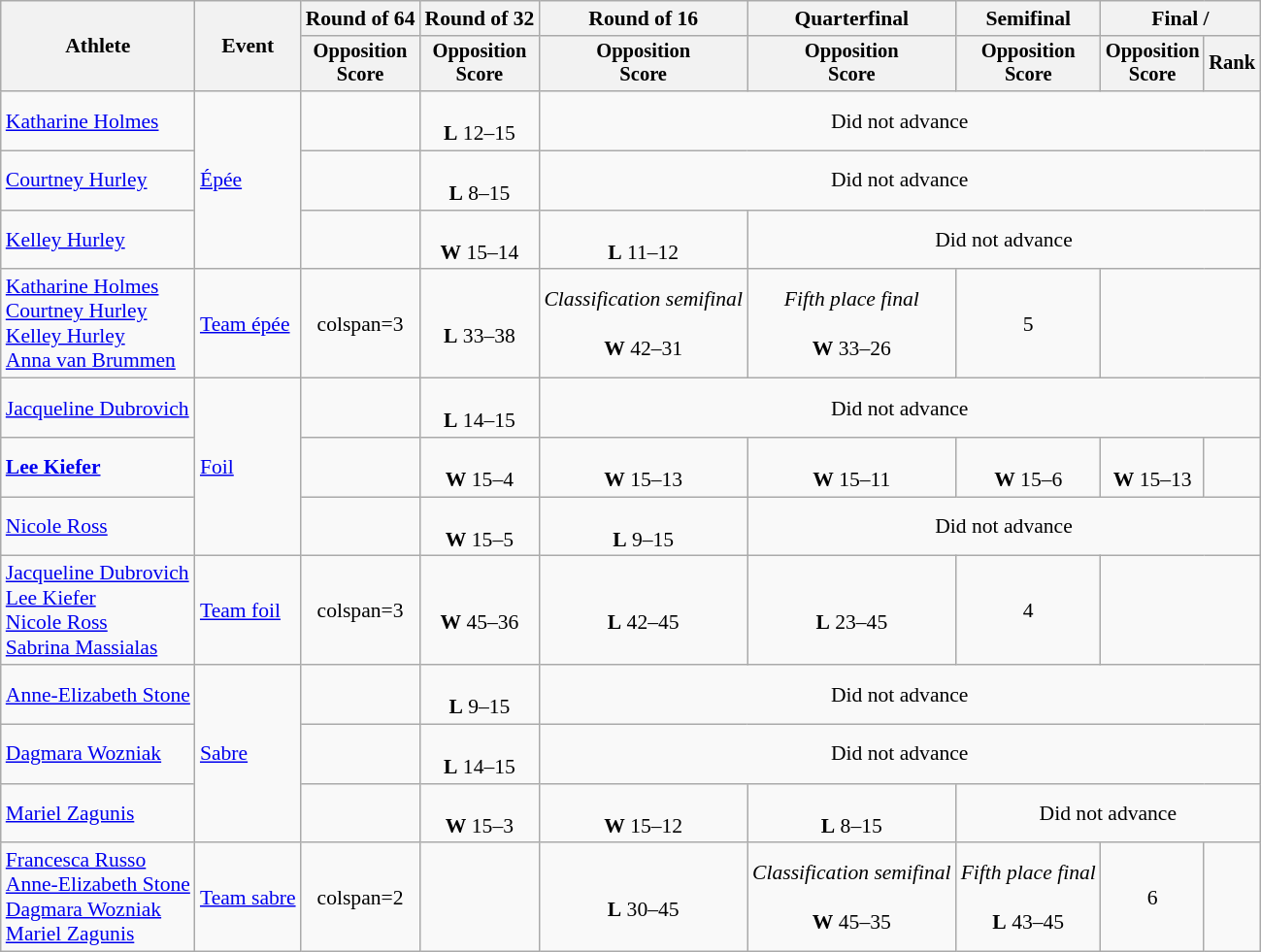<table class=wikitable style=font-size:90%;text-align:center>
<tr>
<th rowspan=2>Athlete</th>
<th rowspan=2>Event</th>
<th>Round of 64</th>
<th>Round of 32</th>
<th>Round of 16</th>
<th>Quarterfinal</th>
<th>Semifinal</th>
<th colspan=2>Final / </th>
</tr>
<tr style=font-size:95%>
<th>Opposition<br>Score</th>
<th>Opposition<br>Score</th>
<th>Opposition<br>Score</th>
<th>Opposition<br>Score</th>
<th>Opposition<br>Score</th>
<th>Opposition<br>Score</th>
<th>Rank</th>
</tr>
<tr>
<td align=left><a href='#'>Katharine Holmes</a></td>
<td align=left rowspan=3><a href='#'>Épée</a></td>
<td></td>
<td><br><strong>L</strong> 12–15</td>
<td colspan=5>Did not advance</td>
</tr>
<tr>
<td align=left><a href='#'>Courtney Hurley</a></td>
<td></td>
<td><br><strong>L</strong> 8–15</td>
<td colspan=5>Did not advance</td>
</tr>
<tr>
<td align=left><a href='#'>Kelley Hurley</a></td>
<td></td>
<td><br><strong>W</strong> 15–14</td>
<td><br><strong>L</strong> 11–12</td>
<td colspan=4>Did not advance</td>
</tr>
<tr>
<td align=left><a href='#'>Katharine Holmes</a><br><a href='#'>Courtney Hurley</a><br><a href='#'>Kelley Hurley</a><br><a href='#'>Anna van Brummen</a></td>
<td align=left><a href='#'>Team épée</a></td>
<td>colspan=3 </td>
<td><br><strong>L</strong> 33–38</td>
<td><em>Classification semifinal</em><br><br><strong>W</strong> 42–31</td>
<td><em>Fifth place final</em><br><br><strong>W</strong> 33–26</td>
<td>5</td>
</tr>
<tr>
<td align=left><a href='#'>Jacqueline Dubrovich</a></td>
<td align=left rowspan=3><a href='#'>Foil</a></td>
<td></td>
<td><br><strong>L</strong> 14–15</td>
<td colspan=5>Did not advance</td>
</tr>
<tr>
<td align=left><strong><a href='#'>Lee Kiefer</a></strong></td>
<td></td>
<td><br><strong>W</strong> 15–4</td>
<td><br><strong>W</strong> 15–13</td>
<td><br><strong>W</strong> 15–11</td>
<td><br><strong>W</strong> 15–6</td>
<td><br><strong>W</strong> 15–13</td>
<td></td>
</tr>
<tr>
<td align=left><a href='#'>Nicole Ross</a></td>
<td></td>
<td><br><strong>W</strong> 15–5</td>
<td><br><strong>L</strong> 9–15</td>
<td colspan=4>Did not advance</td>
</tr>
<tr>
<td align=left><a href='#'>Jacqueline Dubrovich</a><br><a href='#'>Lee Kiefer</a><br><a href='#'>Nicole Ross</a><br><a href='#'>Sabrina Massialas</a></td>
<td align=left><a href='#'>Team foil</a></td>
<td>colspan=3 </td>
<td><br><strong>W</strong> 45–36</td>
<td><br><strong>L</strong> 42–45</td>
<td><br><strong>L</strong> 23–45</td>
<td>4</td>
</tr>
<tr>
<td align=left><a href='#'>Anne-Elizabeth Stone</a></td>
<td align=left rowspan=3><a href='#'>Sabre</a></td>
<td></td>
<td><br><strong>L</strong> 9–15</td>
<td colspan=5>Did not advance</td>
</tr>
<tr>
<td align=left><a href='#'>Dagmara Wozniak</a></td>
<td></td>
<td><br><strong>L</strong> 14–15</td>
<td colspan=5>Did not advance</td>
</tr>
<tr>
<td align=left><a href='#'>Mariel Zagunis</a></td>
<td></td>
<td><br><strong>W</strong> 15–3</td>
<td><br><strong>W</strong> 15–12</td>
<td><br><strong>L</strong> 8–15</td>
<td colspan=3>Did not advance</td>
</tr>
<tr>
<td align=left><a href='#'>Francesca Russo</a><br><a href='#'>Anne-Elizabeth Stone</a><br><a href='#'>Dagmara Wozniak</a><br><a href='#'>Mariel Zagunis</a></td>
<td align=left><a href='#'>Team sabre</a></td>
<td>colspan=2 </td>
<td></td>
<td><br><strong>L</strong> 30–45</td>
<td><em>Classification semifinal</em><br><br><strong>W</strong> 45–35</td>
<td><em>Fifth place final</em><br><br><strong>L</strong> 43–45</td>
<td>6</td>
</tr>
</table>
